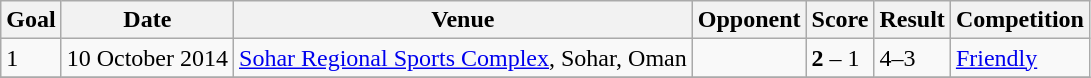<table class="wikitable">
<tr>
<th>Goal</th>
<th>Date</th>
<th>Venue</th>
<th>Opponent</th>
<th>Score</th>
<th>Result</th>
<th>Competition</th>
</tr>
<tr>
<td>1</td>
<td>10 October 2014</td>
<td><a href='#'>Sohar Regional Sports Complex</a>, Sohar, Oman</td>
<td></td>
<td><strong>2</strong> – 1</td>
<td>4–3</td>
<td><a href='#'>Friendly</a></td>
</tr>
<tr>
</tr>
</table>
